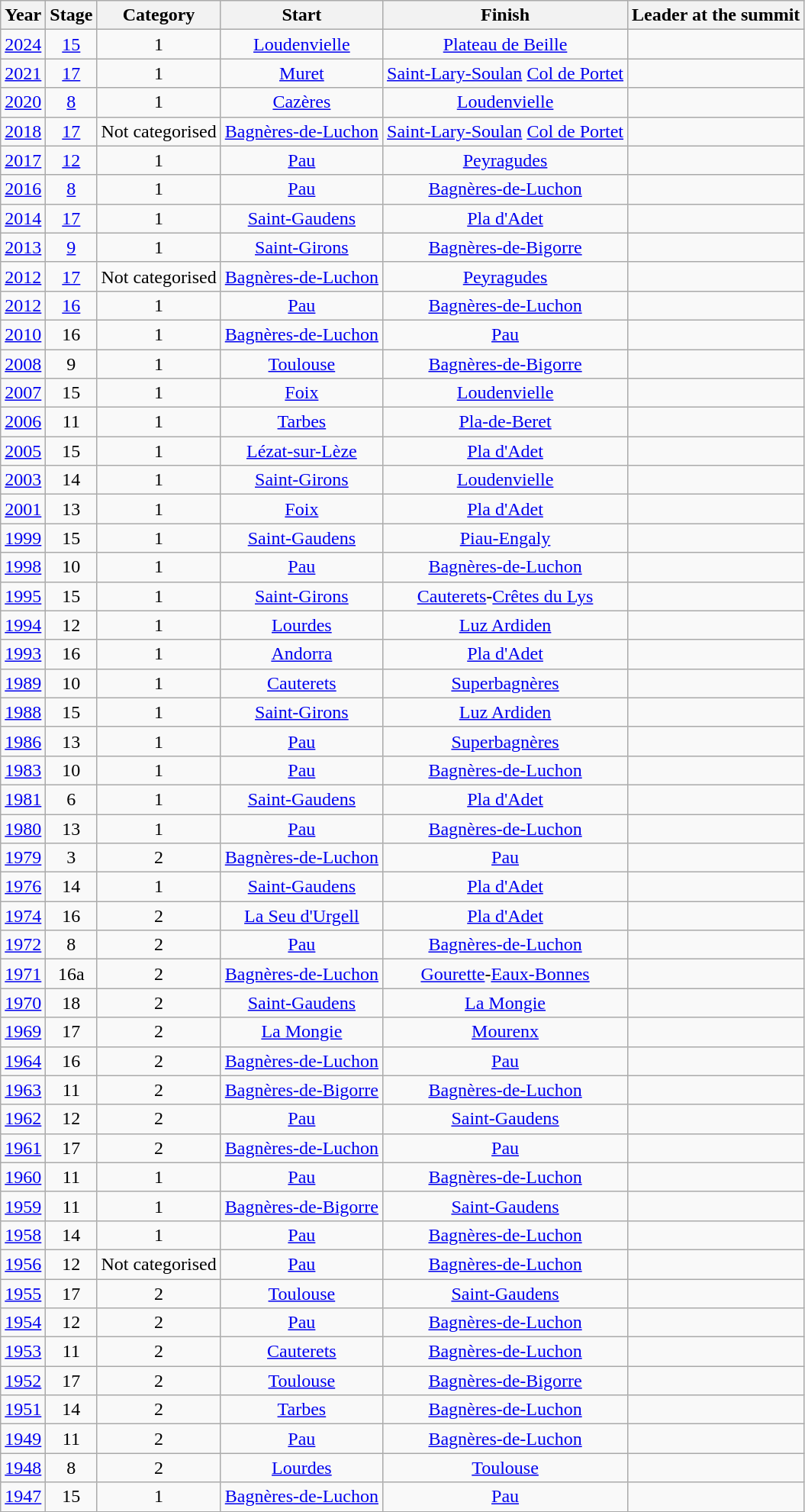<table class="wikitable sortable" style="text-align: center;">
<tr>
<th>Year</th>
<th>Stage</th>
<th>Category</th>
<th>Start</th>
<th>Finish</th>
<th>Leader at the summit</th>
</tr>
<tr>
<td><a href='#'>2024</a></td>
<td><a href='#'>15</a></td>
<td>1</td>
<td><a href='#'>Loudenvielle</a></td>
<td><a href='#'>Plateau de Beille</a></td>
<td align=left></td>
</tr>
<tr>
<td><a href='#'>2021</a></td>
<td><a href='#'>17</a></td>
<td>1</td>
<td><a href='#'>Muret</a></td>
<td><a href='#'>Saint-Lary-Soulan</a> <a href='#'>Col de Portet</a></td>
<td align=left></td>
</tr>
<tr>
<td><a href='#'>2020</a></td>
<td><a href='#'>8</a></td>
<td>1</td>
<td><a href='#'>Cazères</a></td>
<td><a href='#'>Loudenvielle</a></td>
<td align=left></td>
</tr>
<tr>
<td><a href='#'>2018</a></td>
<td><a href='#'>17</a></td>
<td>Not categorised</td>
<td><a href='#'>Bagnères-de-Luchon</a></td>
<td><a href='#'>Saint-Lary-Soulan</a> <a href='#'>Col de Portet</a></td>
<td align=left></td>
</tr>
<tr>
<td><a href='#'>2017</a></td>
<td><a href='#'>12</a></td>
<td>1</td>
<td><a href='#'>Pau</a></td>
<td><a href='#'>Peyragudes</a></td>
<td align=left></td>
</tr>
<tr>
<td><a href='#'>2016</a></td>
<td><a href='#'>8</a></td>
<td>1</td>
<td><a href='#'>Pau</a></td>
<td><a href='#'>Bagnères-de-Luchon</a></td>
<td align=left></td>
</tr>
<tr>
<td><a href='#'>2014</a></td>
<td><a href='#'>17</a></td>
<td>1</td>
<td><a href='#'>Saint-Gaudens</a></td>
<td><a href='#'>Pla d'Adet</a></td>
<td align=left></td>
</tr>
<tr>
<td><a href='#'>2013</a></td>
<td><a href='#'>9</a></td>
<td>1</td>
<td><a href='#'>Saint-Girons</a></td>
<td><a href='#'>Bagnères-de-Bigorre</a></td>
<td align=left></td>
</tr>
<tr>
<td><a href='#'>2012</a></td>
<td><a href='#'>17</a></td>
<td>Not categorised</td>
<td><a href='#'>Bagnères-de-Luchon</a></td>
<td><a href='#'>Peyragudes</a></td>
<td align=left></td>
</tr>
<tr>
<td><a href='#'>2012</a></td>
<td><a href='#'>16</a></td>
<td>1</td>
<td><a href='#'>Pau</a></td>
<td><a href='#'>Bagnères-de-Luchon</a></td>
<td align=left></td>
</tr>
<tr>
<td><a href='#'>2010</a></td>
<td>16</td>
<td>1</td>
<td><a href='#'>Bagnères-de-Luchon</a></td>
<td><a href='#'>Pau</a></td>
<td align=left></td>
</tr>
<tr>
<td><a href='#'>2008</a></td>
<td>9</td>
<td>1</td>
<td><a href='#'>Toulouse</a></td>
<td><a href='#'>Bagnères-de-Bigorre</a></td>
<td align=left></td>
</tr>
<tr>
<td><a href='#'>2007</a></td>
<td>15</td>
<td>1</td>
<td><a href='#'>Foix</a></td>
<td><a href='#'>Loudenvielle</a></td>
<td align=left><s></s></td>
</tr>
<tr>
<td><a href='#'>2006</a></td>
<td>11</td>
<td>1</td>
<td><a href='#'>Tarbes</a></td>
<td><a href='#'>Pla-de-Beret</a></td>
<td align=left></td>
</tr>
<tr>
<td><a href='#'>2005</a></td>
<td>15</td>
<td>1</td>
<td><a href='#'>Lézat-sur-Lèze</a></td>
<td><a href='#'>Pla d'Adet</a></td>
<td align=left></td>
</tr>
<tr>
<td><a href='#'>2003</a></td>
<td>14</td>
<td>1</td>
<td><a href='#'>Saint-Girons</a></td>
<td><a href='#'>Loudenvielle</a></td>
<td align=left></td>
</tr>
<tr>
<td><a href='#'>2001</a></td>
<td>13</td>
<td>1</td>
<td><a href='#'>Foix</a></td>
<td><a href='#'>Pla d'Adet</a></td>
<td align=left></td>
</tr>
<tr>
<td><a href='#'>1999</a></td>
<td>15</td>
<td>1</td>
<td><a href='#'>Saint-Gaudens</a></td>
<td><a href='#'>Piau-Engaly</a></td>
<td align=left></td>
</tr>
<tr>
<td><a href='#'>1998</a></td>
<td>10</td>
<td>1</td>
<td><a href='#'>Pau</a></td>
<td><a href='#'>Bagnères-de-Luchon</a></td>
<td align=left></td>
</tr>
<tr>
<td><a href='#'>1995</a></td>
<td>15</td>
<td>1</td>
<td><a href='#'>Saint-Girons</a></td>
<td><a href='#'>Cauterets</a>-<a href='#'>Crêtes du Lys</a></td>
<td align=left></td>
</tr>
<tr>
<td><a href='#'>1994</a></td>
<td>12</td>
<td>1</td>
<td><a href='#'>Lourdes</a></td>
<td><a href='#'>Luz Ardiden</a></td>
<td align=left></td>
</tr>
<tr>
<td><a href='#'>1993</a></td>
<td>16</td>
<td>1</td>
<td><a href='#'>Andorra</a></td>
<td><a href='#'>Pla d'Adet</a></td>
<td align=left></td>
</tr>
<tr>
<td><a href='#'>1989</a></td>
<td>10</td>
<td>1</td>
<td><a href='#'>Cauterets</a></td>
<td><a href='#'>Superbagnères</a></td>
<td align=left></td>
</tr>
<tr>
<td><a href='#'>1988</a></td>
<td>15</td>
<td>1</td>
<td><a href='#'>Saint-Girons</a></td>
<td><a href='#'>Luz Ardiden</a></td>
<td align=left></td>
</tr>
<tr>
<td><a href='#'>1986</a></td>
<td>13</td>
<td>1</td>
<td><a href='#'>Pau</a></td>
<td><a href='#'>Superbagnères</a></td>
<td align=left></td>
</tr>
<tr>
<td><a href='#'>1983</a></td>
<td>10</td>
<td>1</td>
<td><a href='#'>Pau</a></td>
<td><a href='#'>Bagnères-de-Luchon</a></td>
<td align=left></td>
</tr>
<tr>
<td><a href='#'>1981</a></td>
<td>6</td>
<td>1</td>
<td><a href='#'>Saint-Gaudens</a></td>
<td><a href='#'>Pla d'Adet</a></td>
<td align=left></td>
</tr>
<tr>
<td><a href='#'>1980</a></td>
<td>13</td>
<td>1</td>
<td><a href='#'>Pau</a></td>
<td><a href='#'>Bagnères-de-Luchon</a></td>
<td align=left></td>
</tr>
<tr>
<td><a href='#'>1979</a></td>
<td>3</td>
<td>2</td>
<td><a href='#'>Bagnères-de-Luchon</a></td>
<td><a href='#'>Pau</a></td>
<td align=left></td>
</tr>
<tr>
<td><a href='#'>1976</a></td>
<td>14</td>
<td>1</td>
<td><a href='#'>Saint-Gaudens</a></td>
<td><a href='#'>Pla d'Adet</a></td>
<td align=left></td>
</tr>
<tr>
<td><a href='#'>1974</a></td>
<td>16</td>
<td>2</td>
<td><a href='#'>La Seu d'Urgell</a></td>
<td><a href='#'>Pla d'Adet</a></td>
<td align=left></td>
</tr>
<tr>
<td><a href='#'>1972</a></td>
<td>8</td>
<td>2</td>
<td><a href='#'>Pau</a></td>
<td><a href='#'>Bagnères-de-Luchon</a></td>
<td align=left></td>
</tr>
<tr>
<td><a href='#'>1971</a></td>
<td>16a</td>
<td>2</td>
<td><a href='#'>Bagnères-de-Luchon</a></td>
<td><a href='#'>Gourette</a>-<a href='#'>Eaux-Bonnes</a></td>
<td align=left></td>
</tr>
<tr>
<td><a href='#'>1970</a></td>
<td>18</td>
<td>2</td>
<td><a href='#'>Saint-Gaudens</a></td>
<td><a href='#'>La Mongie</a></td>
<td align=left></td>
</tr>
<tr>
<td><a href='#'>1969</a></td>
<td>17</td>
<td>2</td>
<td><a href='#'>La Mongie</a></td>
<td><a href='#'>Mourenx</a></td>
<td align=left></td>
</tr>
<tr>
<td><a href='#'>1964</a></td>
<td>16</td>
<td>2</td>
<td><a href='#'>Bagnères-de-Luchon</a></td>
<td><a href='#'>Pau</a></td>
<td align=left></td>
</tr>
<tr>
<td><a href='#'>1963</a></td>
<td>11</td>
<td>2</td>
<td><a href='#'>Bagnères-de-Bigorre</a></td>
<td><a href='#'>Bagnères-de-Luchon</a></td>
<td align=left></td>
</tr>
<tr>
<td><a href='#'>1962</a></td>
<td>12</td>
<td>2</td>
<td><a href='#'>Pau</a></td>
<td><a href='#'>Saint-Gaudens</a></td>
<td align=left></td>
</tr>
<tr>
<td><a href='#'>1961</a></td>
<td>17</td>
<td>2</td>
<td><a href='#'>Bagnères-de-Luchon</a></td>
<td><a href='#'>Pau</a></td>
<td align=left></td>
</tr>
<tr>
<td><a href='#'>1960</a></td>
<td>11</td>
<td>1</td>
<td><a href='#'>Pau</a></td>
<td><a href='#'>Bagnères-de-Luchon</a></td>
<td align=left></td>
</tr>
<tr>
<td><a href='#'>1959</a></td>
<td>11</td>
<td>1</td>
<td><a href='#'>Bagnères-de-Bigorre</a></td>
<td><a href='#'>Saint-Gaudens</a></td>
<td align=left></td>
</tr>
<tr>
<td><a href='#'>1958</a></td>
<td>14</td>
<td>1</td>
<td><a href='#'>Pau</a></td>
<td><a href='#'>Bagnères-de-Luchon</a></td>
<td align=left></td>
</tr>
<tr>
<td><a href='#'>1956</a></td>
<td>12</td>
<td>Not categorised</td>
<td><a href='#'>Pau</a></td>
<td><a href='#'>Bagnères-de-Luchon</a></td>
<td align=left></td>
</tr>
<tr>
<td><a href='#'>1955</a></td>
<td>17</td>
<td>2</td>
<td><a href='#'>Toulouse</a></td>
<td><a href='#'>Saint-Gaudens</a></td>
<td align=left></td>
</tr>
<tr>
<td><a href='#'>1954</a></td>
<td>12</td>
<td>2</td>
<td><a href='#'>Pau</a></td>
<td><a href='#'>Bagnères-de-Luchon</a></td>
<td align=left></td>
</tr>
<tr>
<td><a href='#'>1953</a></td>
<td>11</td>
<td>2</td>
<td><a href='#'>Cauterets</a></td>
<td><a href='#'>Bagnères-de-Luchon</a></td>
<td align=left></td>
</tr>
<tr>
<td><a href='#'>1952</a></td>
<td>17</td>
<td>2</td>
<td><a href='#'>Toulouse</a></td>
<td><a href='#'>Bagnères-de-Bigorre</a></td>
<td align=left></td>
</tr>
<tr>
<td><a href='#'>1951</a></td>
<td>14</td>
<td>2</td>
<td><a href='#'>Tarbes</a></td>
<td><a href='#'>Bagnères-de-Luchon</a></td>
<td align=left></td>
</tr>
<tr>
<td><a href='#'>1949</a></td>
<td>11</td>
<td>2</td>
<td><a href='#'>Pau</a></td>
<td><a href='#'>Bagnères-de-Luchon</a></td>
<td align=left></td>
</tr>
<tr>
<td><a href='#'>1948</a></td>
<td>8</td>
<td>2</td>
<td><a href='#'>Lourdes</a></td>
<td><a href='#'>Toulouse</a></td>
<td align=left></td>
</tr>
<tr>
<td><a href='#'>1947</a></td>
<td>15</td>
<td>1</td>
<td><a href='#'>Bagnères-de-Luchon</a></td>
<td><a href='#'>Pau</a></td>
<td align=left></td>
</tr>
<tr>
</tr>
</table>
